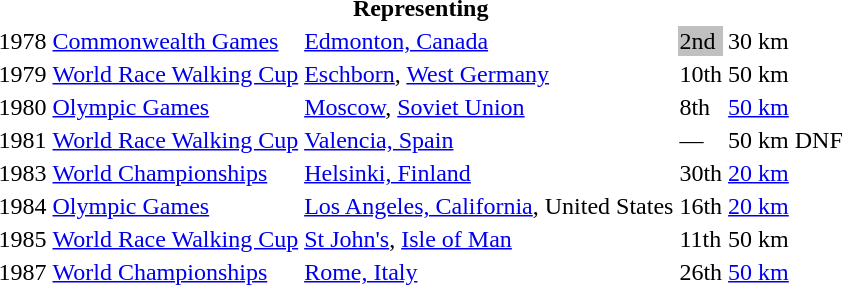<table>
<tr>
<th colspan="6">Representing </th>
</tr>
<tr>
<td>1978</td>
<td><a href='#'>Commonwealth Games</a></td>
<td><a href='#'>Edmonton, Canada</a></td>
<td bgcolor="silver">2nd</td>
<td>30 km</td>
<td></td>
</tr>
<tr>
<td>1979</td>
<td><a href='#'>World Race Walking Cup</a></td>
<td><a href='#'>Eschborn</a>, <a href='#'>West Germany</a></td>
<td>10th</td>
<td>50 km</td>
<td></td>
</tr>
<tr>
<td>1980</td>
<td><a href='#'>Olympic Games</a></td>
<td><a href='#'>Moscow</a>, <a href='#'>Soviet Union</a></td>
<td>8th</td>
<td><a href='#'>50 km</a></td>
<td></td>
</tr>
<tr>
<td>1981</td>
<td><a href='#'>World Race Walking Cup</a></td>
<td><a href='#'>Valencia, Spain</a></td>
<td>—</td>
<td>50 km</td>
<td>DNF</td>
</tr>
<tr>
<td>1983</td>
<td><a href='#'>World Championships</a></td>
<td><a href='#'>Helsinki, Finland</a></td>
<td>30th</td>
<td><a href='#'>20 km</a></td>
<td></td>
</tr>
<tr>
<td>1984</td>
<td><a href='#'>Olympic Games</a></td>
<td><a href='#'>Los Angeles, California</a>, United States</td>
<td>16th</td>
<td><a href='#'>20 km</a></td>
<td></td>
</tr>
<tr>
<td>1985</td>
<td><a href='#'>World Race Walking Cup</a></td>
<td><a href='#'>St John's</a>, <a href='#'>Isle of Man</a></td>
<td>11th</td>
<td>50 km</td>
<td></td>
</tr>
<tr>
<td>1987</td>
<td><a href='#'>World Championships</a></td>
<td><a href='#'>Rome, Italy</a></td>
<td>26th</td>
<td><a href='#'>50 km</a></td>
<td></td>
</tr>
</table>
